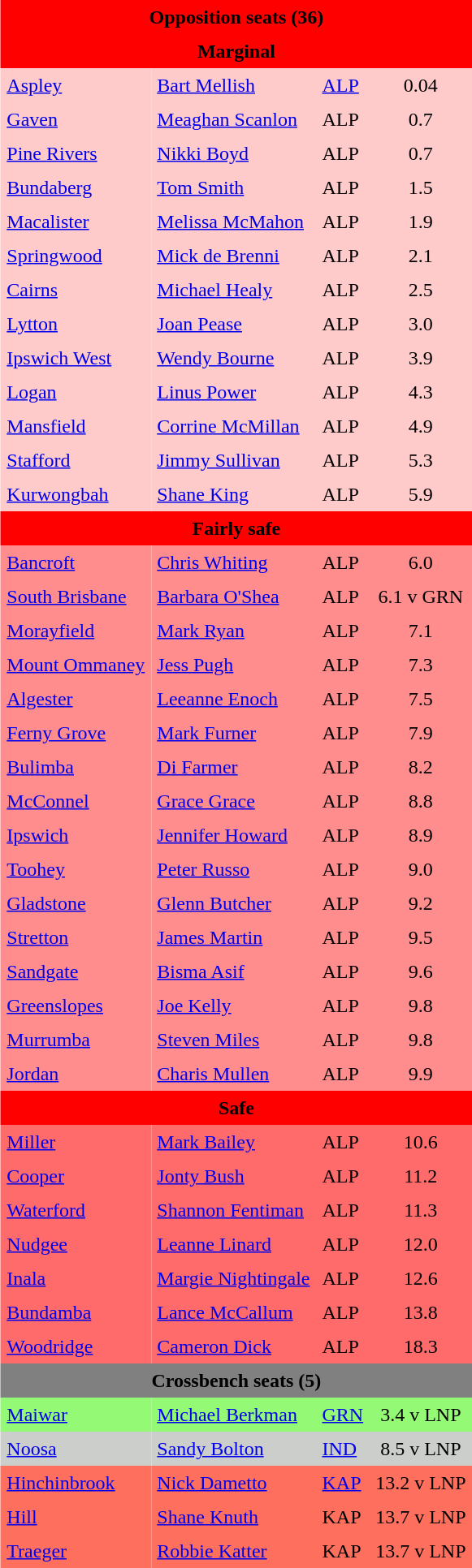<table class="toccolours" align="left" cellpadding="5" cellspacing="0" style="margin-right: .5em; margin-top: .4em; font-size: 90 points; float:right">
<tr>
<td colspan=4 align=center bgcolor=red><span><strong>Opposition seats (36)</strong></span></td>
</tr>
<tr>
<td colspan=4 align=center bgcolor=red><span><strong>Marginal</strong></span></td>
</tr>
<tr>
<td align=left bgcolor=ffcaca><a href='#'>Aspley</a></td>
<td align=left bgcolor=ffcaca><a href='#'>Bart Mellish</a></td>
<td align=left bgcolor=ffcaca><a href='#'>ALP</a></td>
<td align=center bgcolor=ffcaca>0.04</td>
</tr>
<tr>
<td align=left bgcolor=ffcaca><a href='#'>Gaven</a></td>
<td align=left bgcolor=ffcaca><a href='#'>Meaghan Scanlon</a></td>
<td align=left bgcolor=ffcaca>ALP</td>
<td align=center bgcolor=ffcaca>0.7</td>
</tr>
<tr>
<td align=left bgcolor=ffcaca><a href='#'>Pine Rivers</a></td>
<td align=left bgcolor=ffcaca><a href='#'>Nikki Boyd</a></td>
<td align=left bgcolor=ffcaca>ALP</td>
<td align=center bgcolor=ffcaca>0.7</td>
</tr>
<tr>
<td align=left bgcolor=ffcaca><a href='#'>Bundaberg</a></td>
<td align=left bgcolor=ffcaca><a href='#'>Tom Smith</a></td>
<td align=left bgcolor=ffcaca>ALP</td>
<td align=center bgcolor=ffcaca>1.5</td>
</tr>
<tr>
<td align=left bgcolor=ffcaca><a href='#'>Macalister</a></td>
<td align=left bgcolor=ffcaca><a href='#'>Melissa McMahon</a></td>
<td align=left bgcolor=ffcaca>ALP</td>
<td align=center bgcolor=ffcaca>1.9</td>
</tr>
<tr>
<td align=left bgcolor=ffcaca><a href='#'>Springwood</a></td>
<td align=left bgcolor=ffcaca><a href='#'>Mick de Brenni</a></td>
<td align=left bgcolor=ffcaca>ALP</td>
<td align=center bgcolor=ffcaca>2.1</td>
</tr>
<tr>
<td align=left bgcolor=ffcaca><a href='#'>Cairns</a></td>
<td align=left bgcolor=ffcaca><a href='#'>Michael Healy</a></td>
<td align=left bgcolor=ffcaca>ALP</td>
<td align=center bgcolor=ffcaca>2.5</td>
</tr>
<tr>
<td align=left bgcolor=ffcaca><a href='#'>Lytton</a></td>
<td align=left bgcolor=ffcaca><a href='#'>Joan Pease</a></td>
<td align=left bgcolor=ffcaca>ALP</td>
<td align=center bgcolor=ffcaca>3.0</td>
</tr>
<tr>
<td align=left bgcolor=ffcaca><a href='#'>Ipswich West</a></td>
<td align=left bgcolor=ffcaca><a href='#'>Wendy Bourne</a></td>
<td align=left bgcolor=ffcaca>ALP</td>
<td align=center bgcolor=ffcaca>3.9</td>
</tr>
<tr>
<td align=left bgcolor=ffcaca><a href='#'>Logan</a></td>
<td align=left bgcolor=ffcaca><a href='#'>Linus Power</a></td>
<td align=left bgcolor=ffcaca>ALP</td>
<td align=center bgcolor=ffcaca>4.3</td>
</tr>
<tr>
<td align=left bgcolor=ffcaca><a href='#'>Mansfield</a></td>
<td align=left bgcolor=ffcaca><a href='#'>Corrine McMillan</a></td>
<td align=left bgcolor=ffcaca>ALP</td>
<td align=center bgcolor=ffcaca>4.9</td>
</tr>
<tr>
<td align=left bgcolor=ffcaca><a href='#'>Stafford</a></td>
<td align=left bgcolor=ffcaca><a href='#'>Jimmy Sullivan</a></td>
<td align=left bgcolor=ffcaca>ALP</td>
<td align=center bgcolor=ffcaca>5.3</td>
</tr>
<tr>
<td align=left bgcolor=ffcaca><a href='#'>Kurwongbah</a></td>
<td align=left bgcolor=ffcaca><a href='#'>Shane King</a></td>
<td align=left bgcolor=ffcaca>ALP</td>
<td align=center bgcolor=ffcaca>5.9</td>
</tr>
<tr>
<td COLSPAN=4 align=center bgcolor=red><span><strong>Fairly safe</strong></span></td>
</tr>
<tr>
<td align=left bgcolor=FF8D8D><a href='#'>Bancroft</a></td>
<td align=left bgcolor=FF8D8D><a href='#'>Chris Whiting</a></td>
<td align=left bgcolor=FF8D8D>ALP</td>
<td align=center bgcolor=FF8D8D>6.0</td>
</tr>
<tr>
<td align=left bgcolor=FF8D8D><a href='#'>South Brisbane</a></td>
<td align=left bgcolor=FF8D8D><a href='#'>Barbara O'Shea</a></td>
<td align=left bgcolor=FF8D8D>ALP</td>
<td align=center bgcolor=FF8D8D>6.1 v GRN</td>
</tr>
<tr>
<td align=left bgcolor=FF8D8D><a href='#'>Morayfield</a></td>
<td align=left bgcolor=FF8D8D><a href='#'>Mark Ryan</a></td>
<td align=left bgcolor=FF8D8D>ALP</td>
<td align=center bgcolor=FF8D8D>7.1</td>
</tr>
<tr>
<td align=left bgcolor=FF8D8D><a href='#'>Mount Ommaney</a></td>
<td align=left bgcolor=FF8D8D><a href='#'>Jess Pugh</a></td>
<td align=left bgcolor=FF8D8D>ALP</td>
<td align=center bgcolor=FF8D8D>7.3</td>
</tr>
<tr>
<td align=left bgcolor=FF8D8D><a href='#'>Algester</a></td>
<td align=left bgcolor=FF8D8D><a href='#'>Leeanne Enoch</a></td>
<td align=left bgcolor=FF8D8D>ALP</td>
<td align=center bgcolor=FF8D8D>7.5</td>
</tr>
<tr>
<td align=left bgcolor=FF8D8D><a href='#'>Ferny Grove</a></td>
<td align=left bgcolor=FF8D8D><a href='#'>Mark Furner</a></td>
<td align=left bgcolor=FF8D8D>ALP</td>
<td align=center bgcolor=FF8D8D>7.9</td>
</tr>
<tr>
<td align=left bgcolor=FF8D8D><a href='#'>Bulimba</a></td>
<td align=left bgcolor=FF8D8D><a href='#'>Di Farmer</a></td>
<td align=left bgcolor=FF8D8D>ALP</td>
<td align=center bgcolor=FF8D8D>8.2</td>
</tr>
<tr>
<td align=left bgcolor=FF8D8D><a href='#'>McConnel</a></td>
<td align=left bgcolor=FF8D8D><a href='#'>Grace Grace</a></td>
<td align=left bgcolor=FF8D8D>ALP</td>
<td align=center bgcolor=FF8D8D>8.8</td>
</tr>
<tr>
<td align=left bgcolor=FF8D8D><a href='#'>Ipswich</a></td>
<td align=left bgcolor=FF8D8D><a href='#'>Jennifer Howard</a></td>
<td align=left bgcolor=FF8D8D>ALP</td>
<td align=center bgcolor=FF8D8D>8.9</td>
</tr>
<tr>
<td align=left bgcolor=FF8D8D><a href='#'>Toohey</a></td>
<td align=left bgcolor=FF8D8D><a href='#'>Peter Russo</a></td>
<td align=left bgcolor=FF8D8D>ALP</td>
<td align=center bgcolor=FF8D8D>9.0</td>
</tr>
<tr>
<td align=left bgcolor=FF8D8D><a href='#'>Gladstone</a></td>
<td align=left bgcolor=FF8D8D><a href='#'>Glenn Butcher</a></td>
<td align=left bgcolor=FF8D8D>ALP</td>
<td align=center bgcolor=FF8D8D>9.2</td>
</tr>
<tr>
<td align=left bgcolor=FF8D8D><a href='#'>Stretton</a></td>
<td align=left bgcolor=FF8D8D><a href='#'>James Martin</a></td>
<td align=left bgcolor=FF8D8D>ALP</td>
<td align=center bgcolor=FF8D8D>9.5</td>
</tr>
<tr>
<td align=left bgcolor=FF8D8D><a href='#'>Sandgate</a></td>
<td align=left bgcolor=FF8D8D><a href='#'>Bisma Asif</a></td>
<td align=left bgcolor=FF8D8D>ALP</td>
<td align=center bgcolor=FF8D8D>9.6</td>
</tr>
<tr>
<td align=left bgcolor=FF8D8D><a href='#'>Greenslopes</a></td>
<td align=left bgcolor=FF8D8D><a href='#'>Joe Kelly</a></td>
<td align=left bgcolor=FF8D8D>ALP</td>
<td align=center bgcolor=FF8D8D>9.8</td>
</tr>
<tr>
<td align=left bgcolor=FF8D8D><a href='#'>Murrumba</a></td>
<td align=left bgcolor=FF8D8D><a href='#'>Steven Miles</a></td>
<td align=left bgcolor=FF8D8D>ALP</td>
<td align=center bgcolor=FF8D8D>9.8</td>
</tr>
<tr>
<td align=left bgcolor=FF8D8D><a href='#'>Jordan</a></td>
<td align=left bgcolor=FF8D8D><a href='#'>Charis Mullen</a></td>
<td align=left bgcolor=FF8D8D>ALP</td>
<td align=center bgcolor=FF8D8D>9.9</td>
</tr>
<tr>
<td COLSPAN=4 align=center bgcolor=red><span><strong>Safe</strong></span></td>
</tr>
<tr>
<td align=left bgcolor=FF6B6B><a href='#'>Miller</a></td>
<td align=left bgcolor=FF6B6B><a href='#'>Mark Bailey</a></td>
<td align=left bgcolor=FF6B6B>ALP</td>
<td align=center bgcolor=FF6B6B>10.6</td>
</tr>
<tr>
<td align=left bgcolor=FF6B6B><a href='#'>Cooper</a></td>
<td align=left bgcolor=FF6B6B><a href='#'>Jonty Bush</a></td>
<td align=left bgcolor=FF6B6B>ALP</td>
<td align=center bgcolor=FF6B6B>11.2</td>
</tr>
<tr>
<td align=left bgcolor=FF6B6B><a href='#'>Waterford</a></td>
<td align=left bgcolor=FF6B6B><a href='#'>Shannon Fentiman</a></td>
<td align=left bgcolor=FF6B6B>ALP</td>
<td align=center bgcolor=FF6B6B>11.3</td>
</tr>
<tr>
<td align=left bgcolor=FF6B6B><a href='#'>Nudgee</a></td>
<td align=left bgcolor=FF6B6B><a href='#'>Leanne Linard</a></td>
<td align=left bgcolor=FF6B6B>ALP</td>
<td align=center bgcolor=FF6B6B>12.0</td>
</tr>
<tr>
<td align=left bgcolor=FF6B6B><a href='#'>Inala</a></td>
<td align=left bgcolor=FF6B6B><a href='#'>Margie Nightingale</a></td>
<td align=left bgcolor=FF6B6B>ALP</td>
<td align=center bgcolor=FF6B6B>12.6</td>
</tr>
<tr>
<td align=left bgcolor=FF6B6B><a href='#'>Bundamba</a></td>
<td align=left bgcolor=FF6B6B><a href='#'>Lance McCallum</a></td>
<td align=left bgcolor=FF6B6B>ALP</td>
<td align=center bgcolor=FF6B6B>13.8</td>
</tr>
<tr>
<td align=left bgcolor=FF6B6B><a href='#'>Woodridge</a></td>
<td align=left bgcolor=FF6B6B><a href='#'>Cameron Dick</a></td>
<td align=left bgcolor=FF6B6B>ALP</td>
<td align=center bgcolor=FF6B6B>18.3</td>
</tr>
<tr>
<td COLSPAN=4 align=center bgcolor=grey><span><strong>Crossbench seats (5)</strong></span></td>
</tr>
<tr>
<td align=left bgcolor=#94FA75><a href='#'>Maiwar</a></td>
<td align=left bgcolor=#94FA75><a href='#'>Michael Berkman</a></td>
<td align=left bgcolor=#94FA75><a href='#'>GRN</a></td>
<td align=center bgcolor=#94FA75>3.4 v LNP</td>
</tr>
<tr>
<td align=left bgcolor=#CCCECB><a href='#'>Noosa</a></td>
<td align=left bgcolor=#CCCECB><a href='#'>Sandy Bolton</a></td>
<td align=left bgcolor=#CCCECB><a href='#'>IND</a></td>
<td align=center bgcolor=#CCCECB>8.5 v LNP</td>
</tr>
<tr>
<td align=left bgcolor=#fe6f5e><a href='#'>Hinchinbrook</a></td>
<td align=left bgcolor=#fe6f5e><a href='#'>Nick Dametto</a></td>
<td align=left bgcolor=#fe6f5e><a href='#'>KAP</a></td>
<td align=center bgcolor=#fe6f5e>13.2 v LNP</td>
</tr>
<tr>
<td align=left bgcolor=#fe6f5e><a href='#'>Hill</a></td>
<td align=left bgcolor=#fe6f5e><a href='#'>Shane Knuth</a></td>
<td align=left bgcolor=#fe6f5e>KAP</td>
<td align=center bgcolor=#fe6f5e>13.7 v LNP</td>
</tr>
<tr>
<td align=left bgcolor=#fe6f5e><a href='#'>Traeger</a></td>
<td align=left bgcolor=#fe6f5e><a href='#'>Robbie Katter</a></td>
<td align=left bgcolor=#fe6f5e>KAP</td>
<td align=center bgcolor=#fe6f5e>13.7 v LNP</td>
</tr>
</table>
